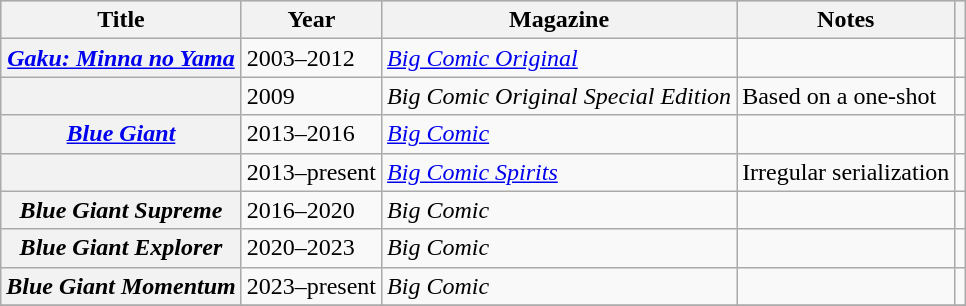<table class="wikitable plainrowheaders sortable">
<tr style="background:#ccc; text-align:center;">
<th scope="col">Title</th>
<th scope="col">Year</th>
<th>Magazine</th>
<th scope="col">Notes</th>
<th scope="col" class="unsortable"></th>
</tr>
<tr>
<th scope="row"><em><a href='#'>Gaku: Minna no Yama</a></em></th>
<td>2003–2012</td>
<td><em><a href='#'>Big Comic Original</a></em></td>
<td></td>
<td align="center"></td>
</tr>
<tr>
<th scope="row"></th>
<td>2009</td>
<td><em>Big Comic Original Special Edition</em></td>
<td>Based on a one-shot</td>
<td align="center"></td>
</tr>
<tr>
<th scope="row"><em><a href='#'>Blue Giant</a></em></th>
<td>2013–2016</td>
<td><em><a href='#'>Big Comic</a></em></td>
<td></td>
<td align="center"></td>
</tr>
<tr>
<th scope="row"></th>
<td>2013–present</td>
<td><em><a href='#'>Big Comic Spirits</a></em></td>
<td>Irregular serialization</td>
<td align="center"></td>
</tr>
<tr>
<th scope="row"><em>Blue Giant Supreme</em></th>
<td>2016–2020</td>
<td><em>Big Comic</em></td>
<td></td>
<td align="center"></td>
</tr>
<tr>
<th scope="row"><em>Blue Giant Explorer</em></th>
<td>2020–2023</td>
<td><em>Big Comic</em></td>
<td></td>
<td align="center"></td>
</tr>
<tr>
<th scope="row"><em>Blue Giant Momentum</em></th>
<td>2023–present</td>
<td><em>Big Comic</em></td>
<td></td>
<td align="center"></td>
</tr>
<tr>
</tr>
</table>
